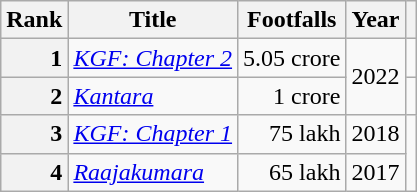<table class="wikitable sortable plainrowheaders">
<tr>
<th>Rank</th>
<th>Title</th>
<th>Footfalls</th>
<th>Year</th>
<th scope="col" class="unsortable"></th>
</tr>
<tr>
<th scope="row" style=text-align:right>1</th>
<td><em><a href='#'>KGF: Chapter 2</a></em></td>
<td align="right">5.05 crore</td>
<td rowspan="2" align="center">2022</td>
<td align="center"></td>
</tr>
<tr>
<th scope="row" style="text-align:right">2</th>
<td><em><a href='#'>Kantara</a></em></td>
<td align="right">1 crore</td>
<td align="center"></td>
</tr>
<tr>
<th scope="row" style="text-align:right">3</th>
<td><em><a href='#'>KGF: Chapter 1</a></em></td>
<td align="right">75 lakh</td>
<td align="center">2018</td>
<td rowspan="2" align="center"></td>
</tr>
<tr>
<th scope="row" style=text-align:right>4</th>
<td><em><a href='#'>Raajakumara</a></em></td>
<td align="right">65 lakh</td>
<td align="center">2017</td>
</tr>
</table>
